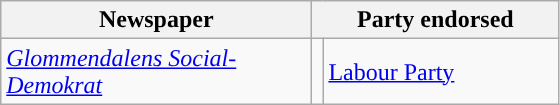<table class="wikitable">
<tr>
<th width=200px>Newspaper</th>
<th colspan=2>Party endorsed</th>
</tr>
<tr>
<td><em><a href='#'>Glommendalens Social-Demokrat</a></em></td>
<td style="background-color: "></td>
<td width=150px><a href='#'>Labour Party</a></td>
</tr>
</table>
